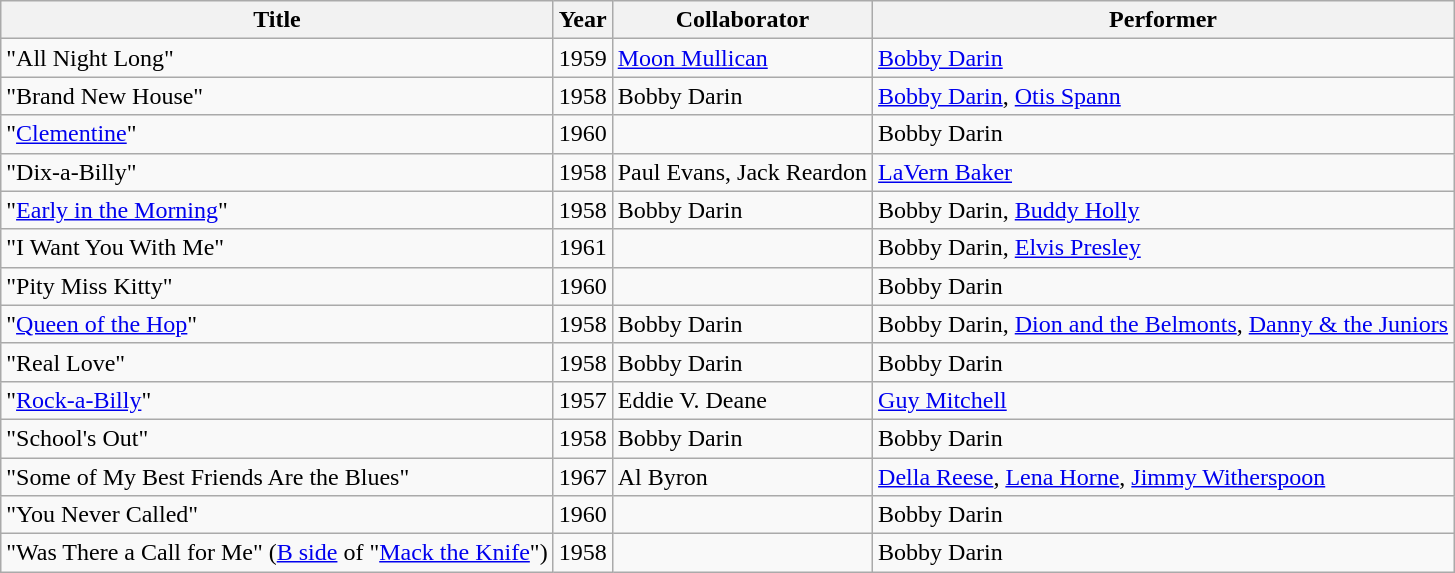<table class="wikitable sortable">
<tr>
<th>Title</th>
<th>Year</th>
<th>Collaborator</th>
<th>Performer</th>
</tr>
<tr>
<td>"All Night Long"</td>
<td>1959</td>
<td><a href='#'>Moon Mullican</a></td>
<td><a href='#'>Bobby Darin</a></td>
</tr>
<tr>
<td>"Brand New House"</td>
<td>1958</td>
<td>Bobby Darin</td>
<td><a href='#'>Bobby Darin</a>,  <a href='#'>Otis Spann</a></td>
</tr>
<tr>
<td>"<a href='#'>Clementine</a>"</td>
<td>1960</td>
<td> </td>
<td>Bobby Darin</td>
</tr>
<tr>
<td>"Dix-a-Billy"</td>
<td>1958</td>
<td>Paul Evans, Jack Reardon</td>
<td><a href='#'>LaVern Baker</a></td>
</tr>
<tr>
<td>"<a href='#'>Early in the Morning</a>"</td>
<td>1958</td>
<td>Bobby Darin</td>
<td>Bobby Darin, <a href='#'>Buddy Holly</a></td>
</tr>
<tr>
<td>"I Want You With Me"</td>
<td>1961</td>
<td> </td>
<td>Bobby Darin, <a href='#'>Elvis Presley</a></td>
</tr>
<tr>
<td>"Pity Miss Kitty"</td>
<td>1960</td>
<td> </td>
<td>Bobby Darin</td>
</tr>
<tr>
<td>"<a href='#'>Queen of the Hop</a>"</td>
<td>1958</td>
<td>Bobby Darin</td>
<td>Bobby Darin, <a href='#'>Dion and the Belmonts</a>, <a href='#'>Danny & the Juniors</a></td>
</tr>
<tr>
<td>"Real Love"</td>
<td>1958</td>
<td>Bobby Darin</td>
<td>Bobby Darin</td>
</tr>
<tr>
<td>"<a href='#'>Rock-a-Billy</a>"</td>
<td>1957</td>
<td>Eddie V. Deane</td>
<td><a href='#'>Guy Mitchell</a></td>
</tr>
<tr>
<td>"School's Out"</td>
<td>1958</td>
<td>Bobby Darin</td>
<td>Bobby Darin</td>
</tr>
<tr>
<td>"Some of My Best Friends Are the Blues"</td>
<td>1967</td>
<td>Al Byron</td>
<td><a href='#'>Della Reese</a>, <a href='#'>Lena Horne</a>, <a href='#'>Jimmy Witherspoon</a></td>
</tr>
<tr>
<td>"You Never Called"</td>
<td>1960</td>
<td> </td>
<td>Bobby Darin</td>
</tr>
<tr>
<td>"Was There a Call for Me" (<a href='#'>B side</a> of "<a href='#'>Mack the Knife</a>")</td>
<td>1958</td>
<td> </td>
<td>Bobby Darin</td>
</tr>
</table>
